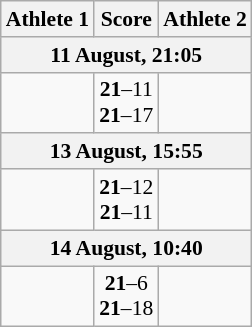<table class="wikitable" style="text-align: center; font-size:90% ">
<tr>
<th align="right">Athlete 1</th>
<th>Score</th>
<th align="left">Athlete 2</th>
</tr>
<tr>
<th colspan=3>11 August, 21:05</th>
</tr>
<tr>
<td align=right><strong></strong></td>
<td align=center><strong>21</strong>–11<br><strong>21</strong>–17</td>
<td align=left></td>
</tr>
<tr>
<th colspan=3>13 August, 15:55</th>
</tr>
<tr>
<td align=right><strong></strong></td>
<td align=center><strong>21</strong>–12<br><strong>21</strong>–11</td>
<td align=left></td>
</tr>
<tr>
<th colspan=3>14 August, 10:40</th>
</tr>
<tr>
<td align=right><strong></strong></td>
<td align=center><strong>21</strong>–6<br><strong>21</strong>–18</td>
<td align=left></td>
</tr>
</table>
